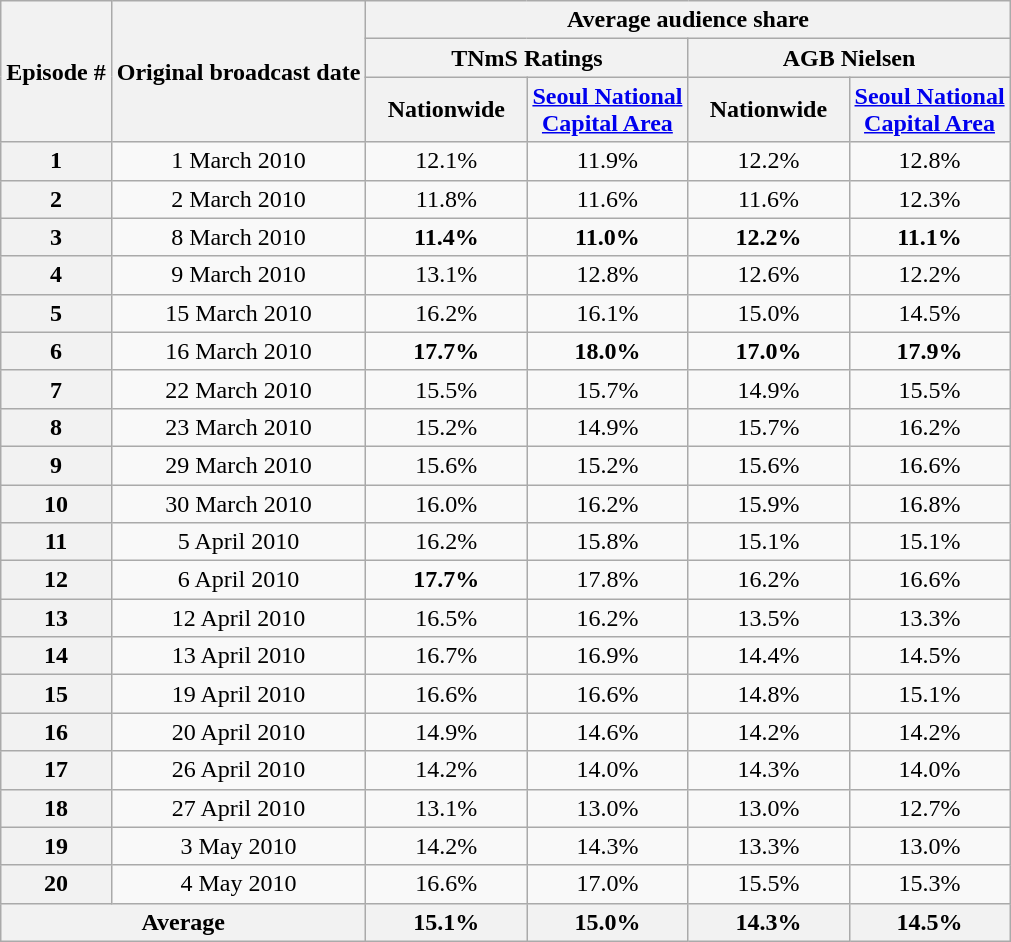<table class=wikitable style="text-align:center">
<tr>
<th rowspan="3">Episode #</th>
<th rowspan="3">Original broadcast date</th>
<th colspan="4">Average audience share</th>
</tr>
<tr>
<th colspan="2">TNmS Ratings</th>
<th colspan="2">AGB Nielsen</th>
</tr>
<tr>
<th width=100>Nationwide</th>
<th width=100><a href='#'>Seoul National Capital Area</a></th>
<th width=100>Nationwide</th>
<th width=100><a href='#'>Seoul National Capital Area</a></th>
</tr>
<tr>
<th>1</th>
<td>1 March 2010</td>
<td>12.1%</td>
<td>11.9%</td>
<td>12.2%</td>
<td>12.8%</td>
</tr>
<tr>
<th>2</th>
<td>2 March 2010</td>
<td>11.8%</td>
<td>11.6%</td>
<td>11.6%</td>
<td>12.3%</td>
</tr>
<tr>
<th>3</th>
<td>8 March 2010</td>
<td><span><strong>11.4%</strong></span></td>
<td><span><strong>11.0%</strong></span></td>
<td><span><strong>12.2%</strong></span></td>
<td><span><strong>11.1%</strong></span></td>
</tr>
<tr>
<th>4</th>
<td>9 March 2010</td>
<td>13.1%</td>
<td>12.8%</td>
<td>12.6%</td>
<td>12.2%</td>
</tr>
<tr>
<th>5</th>
<td>15 March 2010</td>
<td>16.2%</td>
<td>16.1%</td>
<td>15.0%</td>
<td>14.5%</td>
</tr>
<tr>
<th>6</th>
<td>16 March 2010</td>
<td><span><strong>17.7%</strong></span></td>
<td><span><strong>18.0%</strong></span></td>
<td><span><strong>17.0%</strong></span></td>
<td><span><strong>17.9%</strong></span></td>
</tr>
<tr>
<th>7</th>
<td>22 March 2010</td>
<td>15.5%</td>
<td>15.7%</td>
<td>14.9%</td>
<td>15.5%</td>
</tr>
<tr>
<th>8</th>
<td>23 March 2010</td>
<td>15.2%</td>
<td>14.9%</td>
<td>15.7%</td>
<td>16.2%</td>
</tr>
<tr>
<th>9</th>
<td>29 March 2010</td>
<td>15.6%</td>
<td>15.2%</td>
<td>15.6%</td>
<td>16.6%</td>
</tr>
<tr>
<th>10</th>
<td>30 March 2010</td>
<td>16.0%</td>
<td>16.2%</td>
<td>15.9%</td>
<td>16.8%</td>
</tr>
<tr>
<th>11</th>
<td>5 April 2010</td>
<td>16.2%</td>
<td>15.8%</td>
<td>15.1%</td>
<td>15.1%</td>
</tr>
<tr>
<th>12</th>
<td>6 April 2010</td>
<td><span><strong>17.7%</strong></span></td>
<td>17.8%</td>
<td>16.2%</td>
<td>16.6%</td>
</tr>
<tr>
<th>13</th>
<td>12 April 2010</td>
<td>16.5%</td>
<td>16.2%</td>
<td>13.5%</td>
<td>13.3%</td>
</tr>
<tr>
<th>14</th>
<td>13 April 2010</td>
<td>16.7%</td>
<td>16.9%</td>
<td>14.4%</td>
<td>14.5%</td>
</tr>
<tr>
<th>15</th>
<td>19 April 2010</td>
<td>16.6%</td>
<td>16.6%</td>
<td>14.8%</td>
<td>15.1%</td>
</tr>
<tr>
<th>16</th>
<td>20 April 2010</td>
<td>14.9%</td>
<td>14.6%</td>
<td>14.2%</td>
<td>14.2%</td>
</tr>
<tr>
<th>17</th>
<td>26 April 2010</td>
<td>14.2%</td>
<td>14.0%</td>
<td>14.3%</td>
<td>14.0%</td>
</tr>
<tr>
<th>18</th>
<td>27 April 2010</td>
<td>13.1%</td>
<td>13.0%</td>
<td>13.0%</td>
<td>12.7%</td>
</tr>
<tr>
<th>19</th>
<td>3 May 2010</td>
<td>14.2%</td>
<td>14.3%</td>
<td>13.3%</td>
<td>13.0%</td>
</tr>
<tr>
<th>20</th>
<td>4 May 2010</td>
<td>16.6%</td>
<td>17.0%</td>
<td>15.5%</td>
<td>15.3%</td>
</tr>
<tr>
<th colspan=2>Average</th>
<th>15.1%</th>
<th>15.0%</th>
<th>14.3%</th>
<th>14.5%</th>
</tr>
</table>
